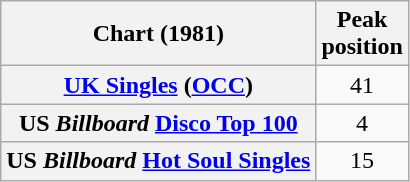<table class="wikitable sortable plainrowheaders" style="text-align:center">
<tr>
<th>Chart (1981)</th>
<th>Peak<br>position</th>
</tr>
<tr>
<th scope="row"><a href='#'>UK Singles</a> (<a href='#'>OCC</a>)</th>
<td>41</td>
</tr>
<tr>
<th scope="row">US <em>Billboard</em> <a href='#'>Disco Top 100</a></th>
<td>4</td>
</tr>
<tr>
<th scope="row">US <em>Billboard</em> <a href='#'>Hot Soul Singles</a></th>
<td>15</td>
</tr>
</table>
